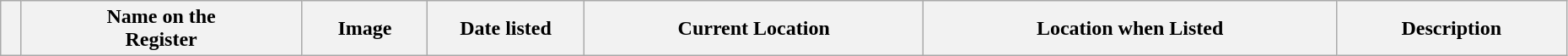<table class="wikitable sortable" style="width:98%">
<tr>
<th></th>
<th width = 18% ><strong>Name on the<br>Register</strong></th>
<th width = 8% class="unsortable" ><strong>Image</strong></th>
<th width = 10% ><strong>Date listed</strong></th>
<th><strong>Current Location</strong></th>
<th><strong>Location when Listed</strong></th>
<th class="unsortable" ><strong>Description</strong><br></th>
</tr>
</table>
